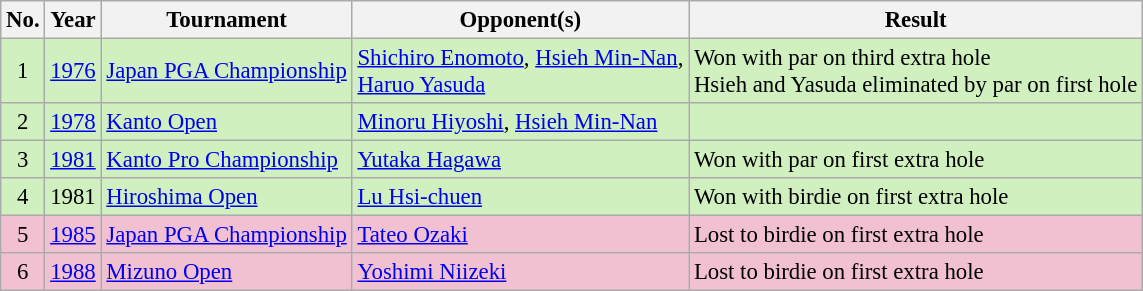<table class="wikitable" style="font-size:95%;">
<tr>
<th>No.</th>
<th>Year</th>
<th>Tournament</th>
<th>Opponent(s)</th>
<th>Result</th>
</tr>
<tr style="background:#D0F0C0;">
<td align=center>1</td>
<td><a href='#'>1976</a></td>
<td><a href='#'>Japan PGA Championship</a></td>
<td> <a href='#'>Shichiro Enomoto</a>,  <a href='#'>Hsieh Min-Nan</a>,<br> <a href='#'>Haruo Yasuda</a></td>
<td>Won with par on third extra hole<br>Hsieh and Yasuda eliminated by par on first hole</td>
</tr>
<tr style="background:#D0F0C0;">
<td align=center>2</td>
<td><a href='#'>1978</a></td>
<td><a href='#'>Kanto Open</a></td>
<td> <a href='#'>Minoru Hiyoshi</a>,  <a href='#'>Hsieh Min-Nan</a></td>
<td></td>
</tr>
<tr style="background:#D0F0C0;">
<td align=center>3</td>
<td><a href='#'>1981</a></td>
<td><a href='#'>Kanto Pro Championship</a></td>
<td> <a href='#'>Yutaka Hagawa</a></td>
<td>Won with par on first extra hole</td>
</tr>
<tr style="background:#D0F0C0;">
<td align=center>4</td>
<td>1981</td>
<td><a href='#'>Hiroshima Open</a></td>
<td> <a href='#'>Lu Hsi-chuen</a></td>
<td>Won with birdie on first extra hole</td>
</tr>
<tr style="background:#F2C1D1;">
<td align=center>5</td>
<td><a href='#'>1985</a></td>
<td><a href='#'>Japan PGA Championship</a></td>
<td> <a href='#'>Tateo Ozaki</a></td>
<td>Lost to birdie on first extra hole</td>
</tr>
<tr style="background:#F2C1D1;">
<td align=center>6</td>
<td><a href='#'>1988</a></td>
<td><a href='#'>Mizuno Open</a></td>
<td> <a href='#'>Yoshimi Niizeki</a></td>
<td>Lost to birdie on first extra hole</td>
</tr>
</table>
